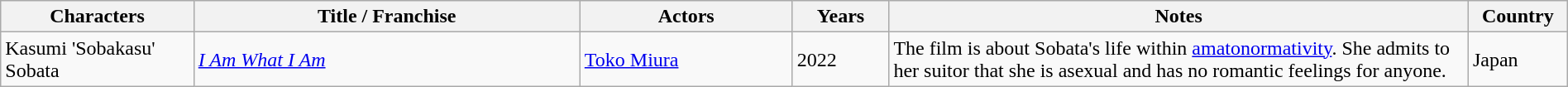<table class="wikitable sortable" style="width: 100%">
<tr>
<th style="width:10%;">Characters</th>
<th style="width:20%;">Title / Franchise</th>
<th style="width:11%;">Actors</th>
<th style="width:5%;">Years</th>
<th style="width:30%;">Notes</th>
<th style="width:5%;">Country</th>
</tr>
<tr>
<td>Kasumi 'Sobakasu' Sobata</td>
<td><em><a href='#'>I Am What I Am</a></em></td>
<td><a href='#'>Toko Miura</a></td>
<td>2022</td>
<td>The film is about Sobata's life within <a href='#'>amatonormativity</a>. She admits to her suitor that she is asexual and has no romantic feelings for anyone.</td>
<td>Japan</td>
</tr>
</table>
